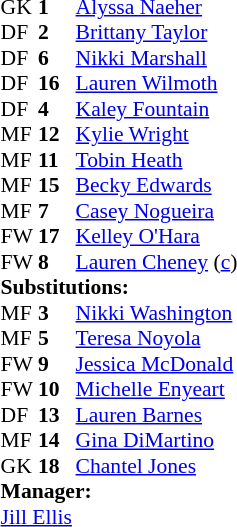<table cellspacing="0" cellpadding="0" style="font-size:90%; margin:0.2em auto;">
<tr>
<th width="25"></th>
<th width="25"></th>
</tr>
<tr>
<td>GK</td>
<td><strong>1</strong></td>
<td><a href='#'>Alyssa Naeher</a></td>
</tr>
<tr>
<td>DF</td>
<td><strong>2</strong></td>
<td><a href='#'>Brittany Taylor</a></td>
<td></td>
</tr>
<tr>
<td>DF</td>
<td><strong>6</strong></td>
<td><a href='#'>Nikki Marshall</a></td>
</tr>
<tr>
<td>DF</td>
<td><strong>16</strong></td>
<td><a href='#'>Lauren Wilmoth</a></td>
<td></td>
<td></td>
</tr>
<tr>
<td>DF</td>
<td><strong>4</strong></td>
<td><a href='#'>Kaley Fountain</a></td>
</tr>
<tr>
<td>MF</td>
<td><strong>12</strong></td>
<td><a href='#'>Kylie Wright</a></td>
</tr>
<tr>
<td>MF</td>
<td><strong>11</strong></td>
<td><a href='#'>Tobin Heath</a></td>
</tr>
<tr>
<td>MF</td>
<td><strong>15</strong></td>
<td><a href='#'>Becky Edwards</a></td>
</tr>
<tr>
<td>MF</td>
<td><strong>7</strong></td>
<td><a href='#'>Casey Nogueira</a></td>
</tr>
<tr>
<td>FW</td>
<td><strong>17</strong></td>
<td><a href='#'>Kelley O'Hara</a></td>
</tr>
<tr>
<td>FW</td>
<td><strong>8</strong></td>
<td><a href='#'>Lauren Cheney</a> (<a href='#'>c</a>)</td>
</tr>
<tr>
<td colspan=3><strong>Substitutions:</strong></td>
</tr>
<tr>
<td>MF</td>
<td><strong>3</strong></td>
<td><a href='#'>Nikki Washington</a></td>
</tr>
<tr>
<td>MF</td>
<td><strong>5</strong></td>
<td><a href='#'>Teresa Noyola</a></td>
</tr>
<tr>
<td>FW</td>
<td><strong>9</strong></td>
<td><a href='#'>Jessica McDonald</a></td>
</tr>
<tr>
<td>FW</td>
<td><strong>10</strong></td>
<td><a href='#'>Michelle Enyeart</a></td>
<td></td>
<td></td>
</tr>
<tr>
<td>DF</td>
<td><strong>13</strong></td>
<td><a href='#'>Lauren Barnes</a></td>
</tr>
<tr>
<td>MF</td>
<td><strong>14</strong></td>
<td><a href='#'>Gina DiMartino</a></td>
</tr>
<tr>
<td>GK</td>
<td><strong>18</strong></td>
<td><a href='#'>Chantel Jones</a></td>
</tr>
<tr>
<td colspan=3><strong>Manager:</strong></td>
</tr>
<tr>
<td colspan=4> <a href='#'>Jill Ellis</a></td>
</tr>
</table>
